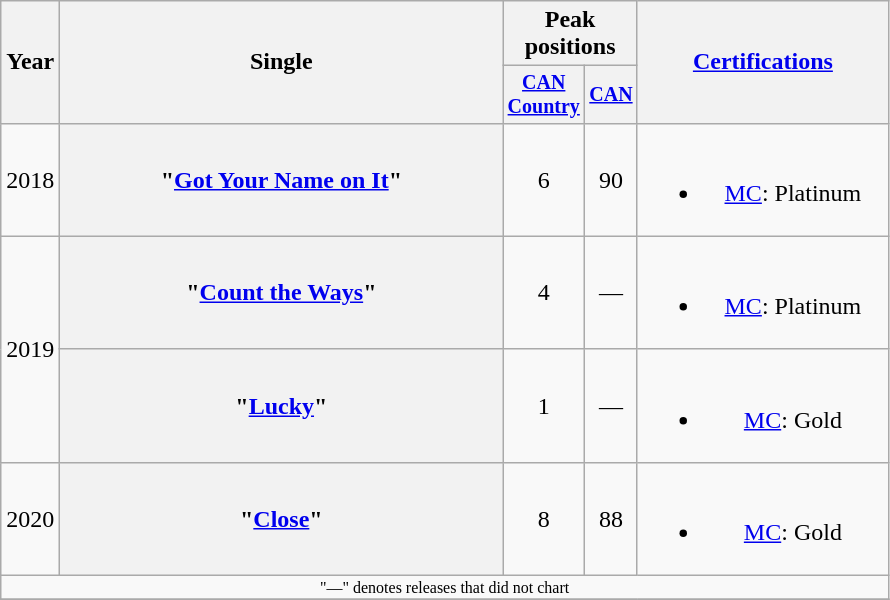<table class="wikitable plainrowheaders" style="text-align:center;">
<tr>
<th rowspan="2">Year</th>
<th rowspan="2" style="width:18em;">Single</th>
<th colspan="2">Peak<br>positions</th>
<th rowspan="2" style="width:10em;"><a href='#'>Certifications</a></th>
</tr>
<tr style="font-size:smaller;">
<th><a href='#'>CAN<br>Country</a><br></th>
<th><a href='#'>CAN</a><br></th>
</tr>
<tr>
<td>2018</td>
<th scope="row">"<a href='#'>Got Your Name on It</a>"</th>
<td>6</td>
<td>90</td>
<td><br><ul><li><a href='#'>MC</a>: Platinum</li></ul></td>
</tr>
<tr>
<td rowspan="2">2019</td>
<th scope="row">"<a href='#'>Count the Ways</a>"</th>
<td>4</td>
<td>—</td>
<td><br><ul><li><a href='#'>MC</a>: Platinum</li></ul></td>
</tr>
<tr>
<th scope="row">"<a href='#'>Lucky</a>"</th>
<td>1</td>
<td>—</td>
<td><br><ul><li><a href='#'>MC</a>: Gold</li></ul></td>
</tr>
<tr>
<td>2020</td>
<th scope="row">"<a href='#'>Close</a>"</th>
<td>8</td>
<td>88</td>
<td><br><ul><li><a href='#'>MC</a>: Gold</li></ul></td>
</tr>
<tr>
<td colspan="5" style="font-size:8pt">"—" denotes releases that did not chart</td>
</tr>
<tr>
</tr>
</table>
